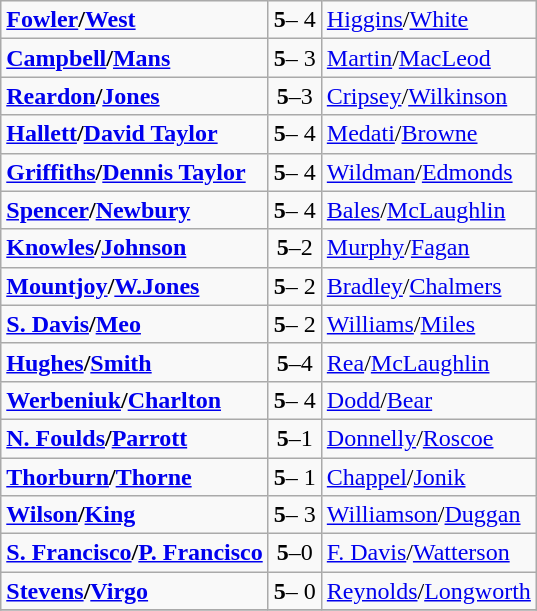<table class="wikitable ">
<tr>
<td>  <strong><a href='#'>Fowler</a>/<a href='#'>West</a></strong></td>
<td style="text-align:center;"><strong>5</strong>– 4</td>
<td>  <a href='#'>Higgins</a>/<a href='#'>White</a></td>
</tr>
<tr>
<td>  <strong><a href='#'>Campbell</a>/<a href='#'>Mans</a></strong></td>
<td style="text-align:center;"><strong>5</strong>– 3</td>
<td>  <a href='#'>Martin</a>/<a href='#'>MacLeod</a></td>
</tr>
<tr>
<td>  <strong><a href='#'>Reardon</a>/<a href='#'>Jones</a></strong></td>
<td style="text-align:center;"><strong>5</strong>–3</td>
<td>  <a href='#'>Cripsey</a>/<a href='#'>Wilkinson</a></td>
</tr>
<tr>
<td>  <strong><a href='#'>Hallett</a>/<a href='#'>David Taylor</a></strong></td>
<td style="text-align:center;"><strong>5</strong>– 4</td>
<td>  <a href='#'>Medati</a>/<a href='#'>Browne</a></td>
</tr>
<tr>
<td>  <strong><a href='#'>Griffiths</a>/<a href='#'>Dennis Taylor</a></strong></td>
<td style="text-align:center;"><strong>5</strong>– 4</td>
<td>  <a href='#'>Wildman</a>/<a href='#'>Edmonds</a></td>
</tr>
<tr>
<td>  <strong><a href='#'>Spencer</a>/<a href='#'>Newbury</a></strong></td>
<td style="text-align:center;"><strong>5</strong>– 4</td>
<td>  <a href='#'>Bales</a>/<a href='#'>McLaughlin</a></td>
</tr>
<tr>
<td>  <strong><a href='#'>Knowles</a>/<a href='#'>Johnson</a></strong></td>
<td style="text-align:center;"><strong>5</strong>–2</td>
<td>  <a href='#'>Murphy</a>/<a href='#'>Fagan</a></td>
</tr>
<tr>
<td>  <strong><a href='#'>Mountjoy</a>/<a href='#'>W.Jones</a></strong></td>
<td style="text-align:center;"><strong>5</strong>– 2</td>
<td>  <a href='#'>Bradley</a>/<a href='#'>Chalmers</a></td>
</tr>
<tr>
<td>  <strong><a href='#'>S. Davis</a>/<a href='#'>Meo</a></strong></td>
<td style="text-align:center;"><strong>5</strong>– 2</td>
<td>  <a href='#'>Williams</a>/<a href='#'>Miles</a></td>
</tr>
<tr>
<td>  <strong><a href='#'>Hughes</a>/<a href='#'>Smith</a></strong></td>
<td style="text-align:center;"><strong>5</strong>–4</td>
<td>  <a href='#'>Rea</a>/<a href='#'>McLaughlin</a></td>
</tr>
<tr>
<td>  <strong><a href='#'>Werbeniuk</a>/<a href='#'>Charlton</a></strong></td>
<td style="text-align:center;"><strong>5</strong>– 4</td>
<td>  <a href='#'>Dodd</a>/<a href='#'>Bear</a></td>
</tr>
<tr>
<td>  <strong><a href='#'>N. Foulds</a>/<a href='#'>Parrott</a></strong></td>
<td style="text-align:center;"><strong>5</strong>–1</td>
<td>  <a href='#'>Donnelly</a>/<a href='#'>Roscoe</a></td>
</tr>
<tr>
<td>  <strong><a href='#'>Thorburn</a>/<a href='#'>Thorne</a></strong></td>
<td style="text-align:center;"><strong>5</strong>– 1</td>
<td>  <a href='#'>Chappel</a>/<a href='#'>Jonik</a></td>
</tr>
<tr>
<td>  <strong><a href='#'>Wilson</a>/<a href='#'>King</a></strong></td>
<td style="text-align:center;"><strong>5</strong>– 3</td>
<td>  <a href='#'>Williamson</a>/<a href='#'>Duggan</a></td>
</tr>
<tr>
<td>  <strong><a href='#'>S. Francisco</a>/<a href='#'>P. Francisco</a></strong></td>
<td style="text-align:center;"><strong>5</strong>–0</td>
<td>  <a href='#'>F. Davis</a>/<a href='#'>Watterson</a></td>
</tr>
<tr>
<td>  <strong><a href='#'>Stevens</a>/<a href='#'>Virgo</a></strong></td>
<td style="text-align:center;"><strong>5</strong>– 0</td>
<td>  <a href='#'>Reynolds</a>/<a href='#'>Longworth</a></td>
</tr>
<tr>
</tr>
</table>
